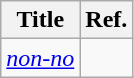<table class="wikitable">
<tr>
<th>Title</th>
<th>Ref.</th>
</tr>
<tr>
<td><em><a href='#'>non-no</a></em></td>
<td></td>
</tr>
</table>
